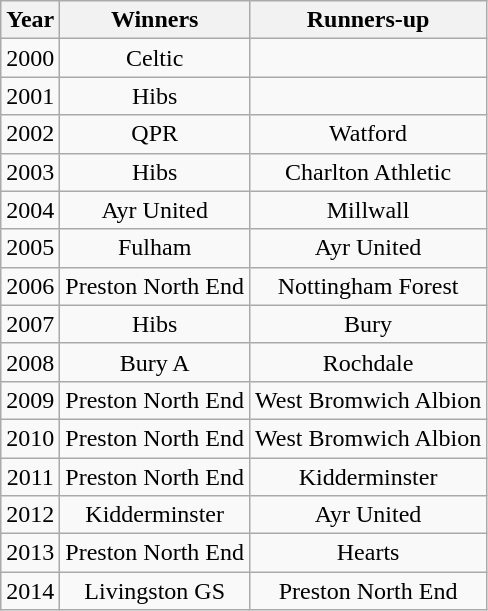<table class="wikitable" style="text-align: center">
<tr>
<th>Year</th>
<th>Winners</th>
<th>Runners-up</th>
</tr>
<tr>
<td>2000</td>
<td>Celtic</td>
<td></td>
</tr>
<tr>
<td>2001</td>
<td>Hibs</td>
<td></td>
</tr>
<tr>
<td>2002</td>
<td>QPR</td>
<td>Watford</td>
</tr>
<tr>
<td>2003</td>
<td>Hibs</td>
<td>Charlton Athletic</td>
</tr>
<tr>
<td>2004</td>
<td>Ayr United</td>
<td>Millwall</td>
</tr>
<tr>
<td>2005</td>
<td>Fulham</td>
<td>Ayr United</td>
</tr>
<tr>
<td>2006</td>
<td>Preston North End</td>
<td>Nottingham Forest</td>
</tr>
<tr>
<td>2007</td>
<td>Hibs</td>
<td>Bury</td>
</tr>
<tr>
<td>2008</td>
<td>Bury A</td>
<td>Rochdale</td>
</tr>
<tr>
<td>2009</td>
<td>Preston North End</td>
<td>West Bromwich Albion</td>
</tr>
<tr>
<td>2010</td>
<td>Preston North End</td>
<td>West Bromwich Albion</td>
</tr>
<tr>
<td>2011</td>
<td>Preston North End</td>
<td>Kidderminster</td>
</tr>
<tr>
<td>2012</td>
<td>Kidderminster</td>
<td>Ayr United</td>
</tr>
<tr>
<td>2013</td>
<td>Preston North End</td>
<td>Hearts</td>
</tr>
<tr>
<td>2014</td>
<td>Livingston GS</td>
<td>Preston North End</td>
</tr>
</table>
